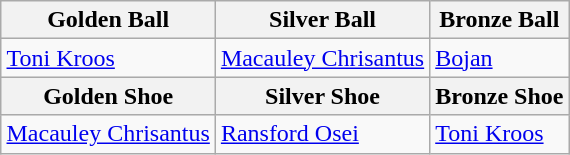<table class="wikitable" style="margin:auto">
<tr>
<th>Golden Ball</th>
<th>Silver Ball</th>
<th>Bronze Ball</th>
</tr>
<tr>
<td> <a href='#'>Toni Kroos</a></td>
<td> <a href='#'>Macauley Chrisantus</a></td>
<td> <a href='#'>Bojan</a></td>
</tr>
<tr>
<th>Golden Shoe</th>
<th>Silver Shoe</th>
<th>Bronze Shoe</th>
</tr>
<tr>
<td> <a href='#'>Macauley Chrisantus</a></td>
<td> <a href='#'>Ransford Osei</a></td>
<td> <a href='#'>Toni Kroos</a></td>
</tr>
</table>
